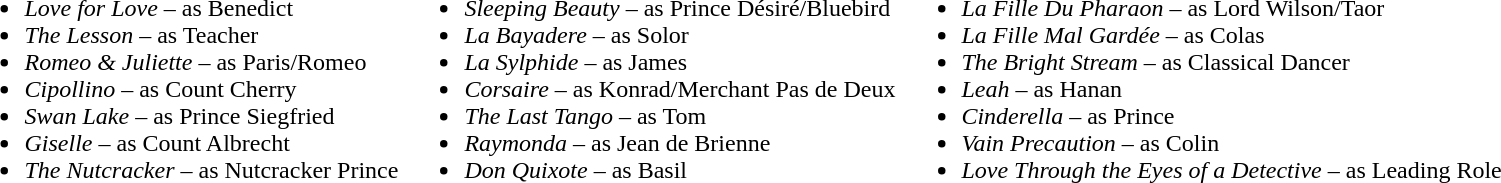<table>
<tr>
<td><br><ul><li><em>Love for Love</em> – as Benedict</li><li><em>The Lesson</em> – as Teacher</li><li><em>Romeo & Juliette</em> – as Paris/Romeo</li><li><em>Cipollino</em> – as Count Cherry</li><li><em>Swan Lake</em> – as Prince Siegfried</li><li><em>Giselle</em> – as Count Albrecht</li><li><em>The Nutcracker</em> – as Nutcracker Prince</li></ul></td>
<td><br><ul><li><em>Sleeping Beauty</em> – as Prince Désiré/Bluebird</li><li><em>La Bayadere</em> – as Solor</li><li><em>La Sylphide</em> – as James</li><li><em>Corsaire</em> – as Konrad/Merchant Pas de Deux</li><li><em>The Last Tango</em> – as Tom</li><li><em>Raymonda</em> – as Jean de Brienne</li><li><em>Don Quixote</em> – as Basil</li></ul></td>
<td><br><ul><li><em>La Fille Du Pharaon</em> – as Lord Wilson/Taor</li><li><em>La Fille Mal Gardée</em> – as Colas</li><li><em>The Bright Stream</em> – as Classical Dancer</li><li><em>Leah</em> – as Hanan</li><li><em>Cinderella</em> – as Prince</li><li><em>Vain Precaution</em> – as Colin</li><li><em>Love Through the Eyes of a Detective</em> – as Leading Role</li></ul></td>
</tr>
</table>
